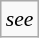<table class="wikitable floatright" style="font-size: 0.9em;">
<tr>
<td><em>see </em></td>
</tr>
</table>
